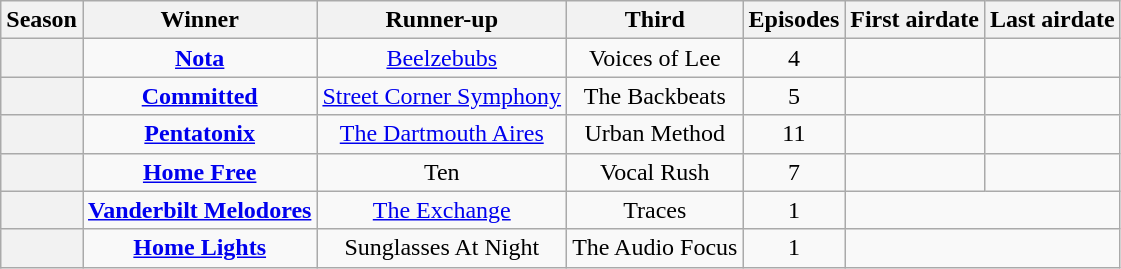<table class="wikitable plainrowheaders" style="text-align:center;">
<tr>
<th>Season</th>
<th>Winner</th>
<th>Runner-up</th>
<th>Third</th>
<th>Episodes</th>
<th>First airdate</th>
<th>Last airdate</th>
</tr>
<tr>
<th scope="row"></th>
<td><strong><a href='#'>Nota</a></strong></td>
<td><a href='#'>Beelzebubs</a></td>
<td>Voices of Lee</td>
<td>4</td>
<td></td>
<td></td>
</tr>
<tr>
<th scope="row"></th>
<td><strong><a href='#'>Committed</a></strong></td>
<td><a href='#'>Street Corner Symphony</a></td>
<td>The Backbeats</td>
<td>5</td>
<td></td>
<td></td>
</tr>
<tr>
<th scope="row"></th>
<td><strong><a href='#'>Pentatonix</a></strong></td>
<td><a href='#'>The Dartmouth Aires</a></td>
<td>Urban Method</td>
<td>11</td>
<td></td>
<td></td>
</tr>
<tr>
<th scope="row"></th>
<td><strong><a href='#'>Home Free</a></strong></td>
<td>Ten</td>
<td>Vocal Rush</td>
<td>7</td>
<td></td>
<td></td>
</tr>
<tr>
<th scope="row"></th>
<td><strong><a href='#'>Vanderbilt Melodores</a></strong></td>
<td><a href='#'>The Exchange</a></td>
<td>Traces</td>
<td>1</td>
<td colspan="2"></td>
</tr>
<tr>
<th scope="row"></th>
<td><strong><a href='#'>Home Lights</a></strong></td>
<td>Sunglasses At Night</td>
<td>The Audio Focus</td>
<td>1</td>
<td colspan="2"></td>
</tr>
</table>
